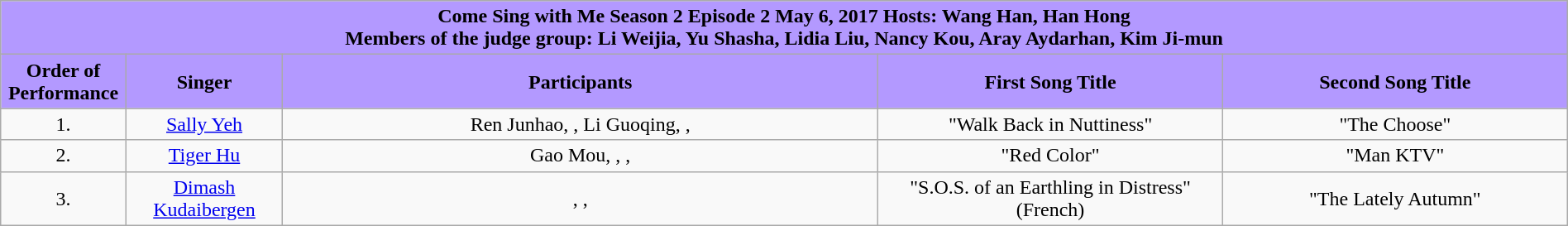<table class="wikitable sortable mw-collapsible" width="100%" style="text-align:center">
<tr style="background:#B399FF">
<td colspan="5"><div><strong>Come Sing with Me Season 2 Episode 2 May 6, 2017 Hosts: Wang Han, Han Hong<br>Members of the judge group: Li Weijia, Yu Shasha, Lidia Liu, Nancy Kou, Aray Aydarhan, Kim Ji-mun</strong></div></td>
</tr>
<tr style="background:#B399FF">
<td style="width:8%"><strong>Order of Performance</strong></td>
<td style="width:10%"><strong>Singer</strong></td>
<td style="width:38%"><strong>Participants</strong></td>
<td style="width:22%"><strong>First Song Title</strong></td>
<td style="width:22%"><strong>Second Song Title</strong></td>
</tr>
<tr>
<td>1.</td>
<td><a href='#'>Sally Yeh</a></td>
<td>Ren Junhao, , Li Guoqing, ,  <br> </td>
<td>"Walk Back in Nuttiness"</td>
<td>"The Choose"</td>
</tr>
<tr>
<td>2.</td>
<td><a href='#'>Tiger Hu</a></td>
<td>Gao Mou, , ,  <br> </td>
<td>"Red Color"</td>
<td>"Man KTV"</td>
</tr>
<tr>
<td>3.</td>
<td><a href='#'>Dimash Kudaibergen</a></td>
<td>, ,  <br> </td>
<td>"S.O.S. of an Earthling in Distress" (French)</td>
<td>"The Lately Autumn"</td>
</tr>
</table>
